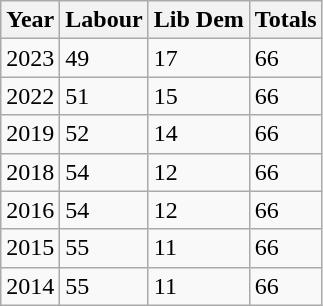<table class="wikitable">
<tr style="font-weight:bold;">
<th>Year</th>
<th>Labour</th>
<th>Lib Dem</th>
<th>Totals</th>
</tr>
<tr>
<td>2023</td>
<td>49</td>
<td>17</td>
<td>66</td>
</tr>
<tr>
<td>2022</td>
<td>51</td>
<td>15</td>
<td>66</td>
</tr>
<tr>
<td>2019</td>
<td>52</td>
<td>14</td>
<td>66</td>
</tr>
<tr>
<td>2018</td>
<td>54</td>
<td>12</td>
<td>66</td>
</tr>
<tr>
<td>2016</td>
<td>54</td>
<td>12</td>
<td>66</td>
</tr>
<tr>
<td>2015</td>
<td>55</td>
<td>11</td>
<td>66</td>
</tr>
<tr>
<td>2014</td>
<td>55</td>
<td>11</td>
<td>66</td>
</tr>
</table>
